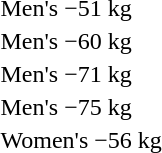<table>
<tr>
<td rowspan=2>Men's −51 kg</td>
<td rowspan=2></td>
<td rowspan=2></td>
<td></td>
</tr>
<tr>
<td></td>
</tr>
<tr>
<td rowspan=2>Men's −60 kg</td>
<td rowspan=2></td>
<td rowspan=2></td>
<td></td>
</tr>
<tr>
<td></td>
</tr>
<tr>
<td rowspan=2>Men's −71 kg</td>
<td rowspan=2></td>
<td rowspan=2></td>
<td></td>
</tr>
<tr>
<td></td>
</tr>
<tr>
<td rowspan=2>Men's −75 kg</td>
<td rowspan=2></td>
<td rowspan=2></td>
<td></td>
</tr>
<tr>
<td></td>
</tr>
<tr>
<td rowspan=2>Women's −56 kg</td>
<td rowspan=2></td>
<td rowspan=2></td>
<td></td>
</tr>
<tr>
<td></td>
</tr>
</table>
